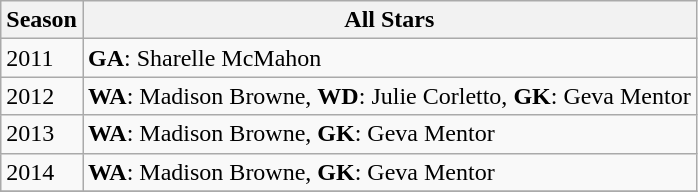<table class="wikitable collapsible">
<tr>
<th>Season</th>
<th>All Stars</th>
</tr>
<tr>
<td>2011</td>
<td><strong>GA</strong>: Sharelle McMahon</td>
</tr>
<tr>
<td>2012</td>
<td><strong>WA</strong>: Madison Browne, <strong>WD</strong>: Julie Corletto, <strong>GK</strong>: Geva Mentor</td>
</tr>
<tr>
<td>2013</td>
<td><strong>WA</strong>: Madison Browne, <strong>GK</strong>: Geva Mentor</td>
</tr>
<tr>
<td>2014</td>
<td><strong>WA</strong>: Madison Browne, <strong>GK</strong>: Geva Mentor</td>
</tr>
<tr>
</tr>
</table>
